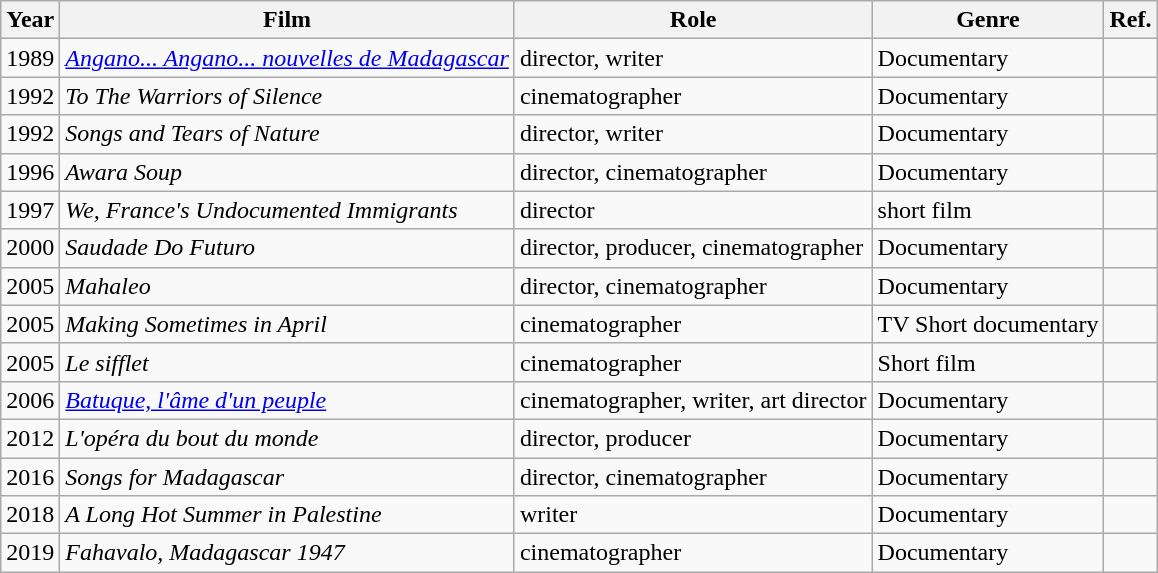<table class="wikitable">
<tr>
<th>Year</th>
<th>Film</th>
<th>Role</th>
<th>Genre</th>
<th>Ref.</th>
</tr>
<tr>
<td>1989</td>
<td><em><a href='#'>Angano... Angano... nouvelles de Madagascar</a></em></td>
<td>director, writer</td>
<td>Documentary</td>
<td></td>
</tr>
<tr>
<td>1992</td>
<td><em>To The Warriors of Silence</em></td>
<td>cinematographer</td>
<td>Documentary</td>
<td></td>
</tr>
<tr>
<td>1992</td>
<td><em>Songs and Tears of Nature</em></td>
<td>director, writer</td>
<td>Documentary</td>
<td></td>
</tr>
<tr>
<td>1996</td>
<td><em>Awara Soup</em></td>
<td>director, cinematographer</td>
<td>Documentary</td>
<td></td>
</tr>
<tr>
<td>1997</td>
<td><em>We, France's Undocumented Immigrants</em></td>
<td>director</td>
<td>short film</td>
<td></td>
</tr>
<tr>
<td>2000</td>
<td><em>Saudade Do Futuro</em></td>
<td>director, producer, cinematographer</td>
<td>Documentary</td>
<td></td>
</tr>
<tr>
<td>2005</td>
<td><em>Mahaleo</em></td>
<td>director, cinematographer</td>
<td>Documentary</td>
<td></td>
</tr>
<tr>
<td>2005</td>
<td><em>Making Sometimes in April</em></td>
<td>cinematographer</td>
<td>TV Short documentary</td>
<td></td>
</tr>
<tr>
<td>2005</td>
<td><em>Le sifflet</em></td>
<td>cinematographer</td>
<td>Short film</td>
<td></td>
</tr>
<tr>
<td>2006</td>
<td><em><a href='#'>Batuque, l'âme d'un peuple</a></em></td>
<td>cinematographer, writer, art director</td>
<td>Documentary</td>
<td></td>
</tr>
<tr>
<td>2012</td>
<td><em>L'opéra du bout du monde</em></td>
<td>director, producer</td>
<td>Documentary</td>
<td></td>
</tr>
<tr>
<td>2016</td>
<td><em>Songs for Madagascar</em></td>
<td>director, cinematographer</td>
<td>Documentary</td>
<td></td>
</tr>
<tr>
<td>2018</td>
<td><em>A Long Hot Summer in Palestine</em></td>
<td>writer</td>
<td>Documentary</td>
<td></td>
</tr>
<tr>
<td>2019</td>
<td><em>Fahavalo, Madagascar 1947</em></td>
<td>cinematographer</td>
<td>Documentary</td>
<td></td>
</tr>
</table>
